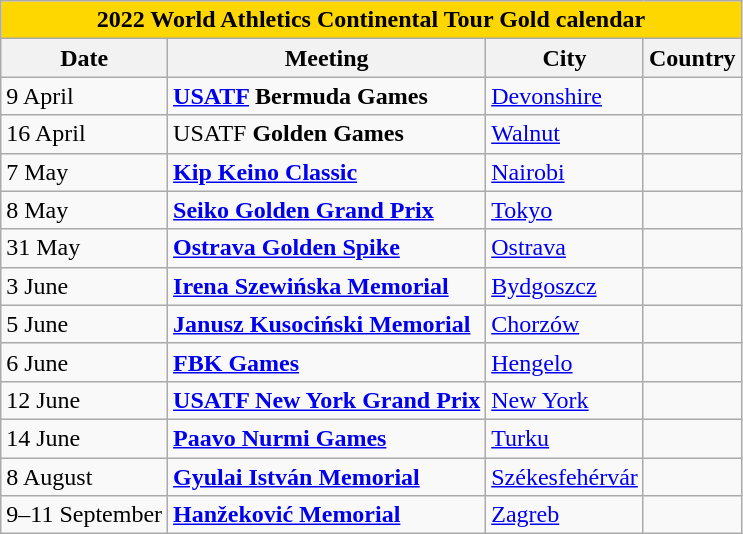<table class="wikitable sortable">
<tr>
<td align=center colspan=4 bgcolor="gold"><strong>2022 World Athletics Continental Tour Gold calendar</strong></td>
</tr>
<tr>
<th>Date</th>
<th>Meeting</th>
<th>City</th>
<th>Country</th>
</tr>
<tr>
<td>9 April</td>
<td><strong><a href='#'>USATF</a> Bermuda Games</strong></td>
<td><a href='#'>Devonshire</a></td>
<td></td>
</tr>
<tr>
<td>16 April</td>
<td>USATF <strong>Golden Games</strong></td>
<td><a href='#'>Walnut</a></td>
<td></td>
</tr>
<tr>
<td>7 May</td>
<td><strong><a href='#'>Kip Keino Classic</a></strong></td>
<td><a href='#'>Nairobi</a></td>
<td></td>
</tr>
<tr>
<td>8 May</td>
<td><strong><a href='#'>Seiko Golden Grand Prix</a></strong></td>
<td><a href='#'>Tokyo</a></td>
<td></td>
</tr>
<tr>
<td>31 May</td>
<td><strong><a href='#'>Ostrava Golden Spike</a></strong></td>
<td><a href='#'>Ostrava</a></td>
<td></td>
</tr>
<tr>
<td>3 June</td>
<td><strong><a href='#'>Irena Szewińska Memorial</a></strong></td>
<td><a href='#'>Bydgoszcz</a></td>
<td></td>
</tr>
<tr>
<td>5 June</td>
<td><strong><a href='#'>Janusz Kusociński Memorial</a></strong></td>
<td><a href='#'>Chorzów</a></td>
<td></td>
</tr>
<tr>
<td>6 June</td>
<td><strong><a href='#'>FBK Games</a></strong></td>
<td><a href='#'>Hengelo</a></td>
<td></td>
</tr>
<tr>
<td>12 June</td>
<td><strong><a href='#'>USATF New York Grand Prix</a></strong></td>
<td><a href='#'>New York</a></td>
<td></td>
</tr>
<tr>
<td>14 June</td>
<td><strong><a href='#'>Paavo Nurmi Games</a></strong></td>
<td><a href='#'>Turku</a></td>
<td></td>
</tr>
<tr>
<td>8 August</td>
<td><strong><a href='#'>Gyulai István Memorial</a></strong></td>
<td><a href='#'>Székesfehérvár</a></td>
<td></td>
</tr>
<tr>
<td>9–11 September</td>
<td><strong><a href='#'>Hanžeković Memorial</a></strong></td>
<td><a href='#'>Zagreb</a></td>
<td></td>
</tr>
</table>
